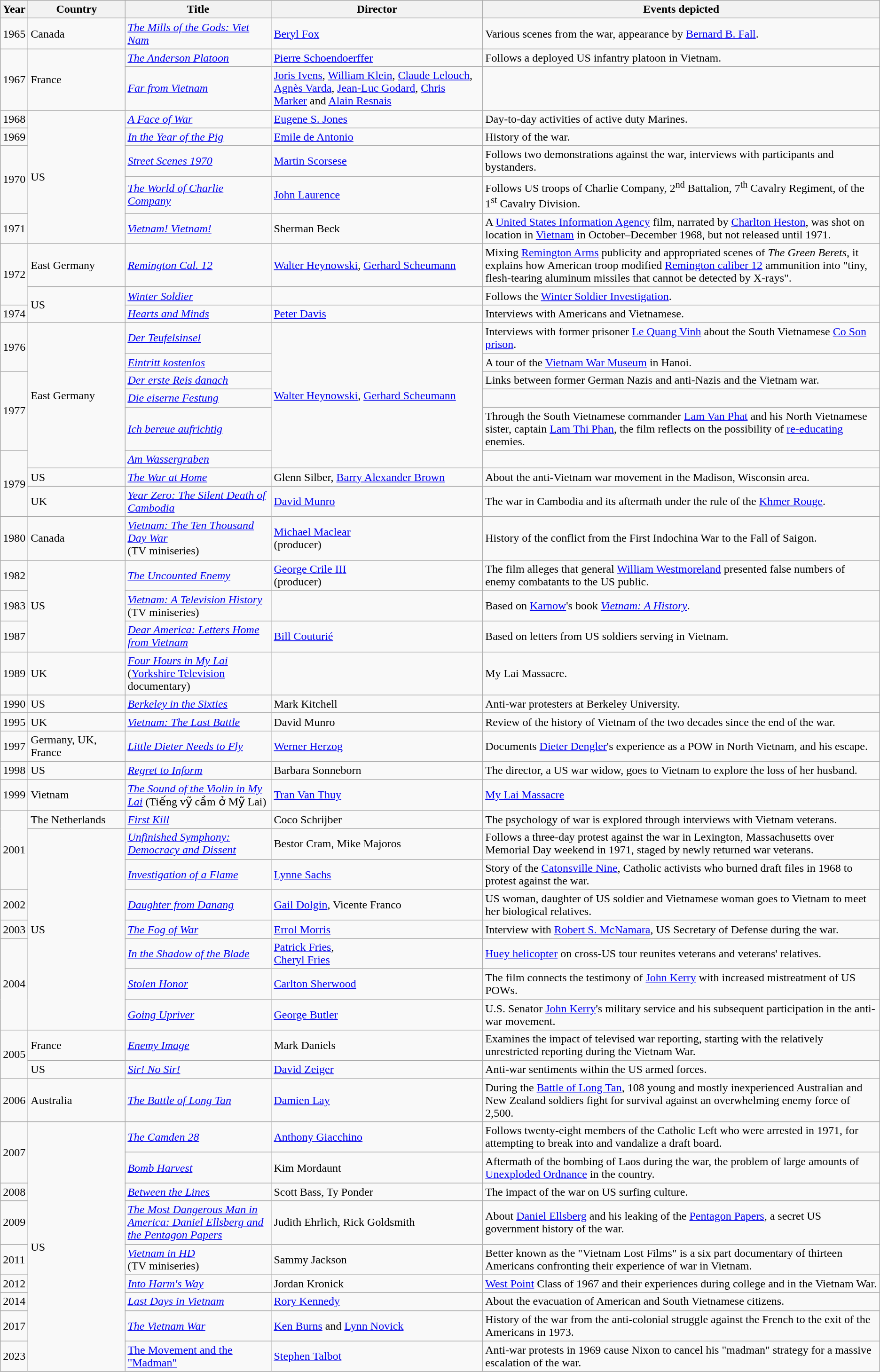<table class="wikitable sortable">
<tr>
<th class="unsortable">Year</th>
<th width=130>Country</th>
<th width=200>Title</th>
<th class="unsortable">Director</th>
<th class="unsortable">Events depicted</th>
</tr>
<tr>
<td>1965</td>
<td>Canada</td>
<td><em><a href='#'>The Mills of the Gods: Viet Nam</a></em></td>
<td><a href='#'>Beryl Fox</a></td>
<td>Various scenes from the war, appearance by <a href='#'>Bernard B. Fall</a>.</td>
</tr>
<tr>
<td rowspan="2">1967</td>
<td rowspan="2">France</td>
<td><em><a href='#'>The Anderson Platoon</a></em></td>
<td><a href='#'>Pierre Schoendoerffer</a></td>
<td>Follows a deployed US infantry platoon in Vietnam.</td>
</tr>
<tr>
<td><em><a href='#'>Far from Vietnam</a></em></td>
<td><a href='#'>Joris Ivens</a>, <a href='#'>William Klein</a>, <a href='#'>Claude Lelouch</a>, <a href='#'>Agnès Varda</a>, <a href='#'>Jean-Luc Godard</a>, <a href='#'>Chris Marker</a> and <a href='#'>Alain Resnais</a></td>
<td></td>
</tr>
<tr>
<td>1968</td>
<td rowspan="5">US</td>
<td><em><a href='#'>A Face of War</a></em></td>
<td><a href='#'>Eugene S. Jones</a></td>
<td>Day-to-day activities of active duty Marines.</td>
</tr>
<tr>
<td>1969</td>
<td><em><a href='#'>In the Year of the Pig</a></em></td>
<td><a href='#'>Emile de Antonio</a></td>
<td>History of the war.</td>
</tr>
<tr>
<td rowspan="2">1970</td>
<td><em><a href='#'>Street Scenes 1970</a></em></td>
<td><a href='#'>Martin Scorsese</a></td>
<td>Follows two demonstrations against the war, interviews with participants and bystanders.</td>
</tr>
<tr>
<td><em><a href='#'>The World of Charlie Company</a></em></td>
<td><a href='#'>John Laurence</a></td>
<td>Follows US troops of Charlie Company, 2<sup>nd</sup> Battalion, 7<sup>th</sup> Cavalry Regiment, of the 1<sup>st</sup> Cavalry Division.</td>
</tr>
<tr>
<td>1971</td>
<td><em><a href='#'>Vietnam! Vietnam!</a></em></td>
<td>Sherman Beck</td>
<td>A <a href='#'>United States Information Agency</a> film, narrated by <a href='#'>Charlton Heston</a>, was shot on location in <a href='#'>Vietnam</a> in October–December 1968, but not released until 1971.</td>
</tr>
<tr>
<td rowspan="2">1972</td>
<td>East Germany</td>
<td><em><a href='#'>Remington Cal. 12</a></em></td>
<td><a href='#'>Walter Heynowski</a>, <a href='#'>Gerhard Scheumann</a></td>
<td>Mixing <a href='#'>Remington Arms</a> publicity and appropriated scenes of <em>The Green Berets</em>, it explains how American troop modified <a href='#'>Remington caliber 12</a> ammunition into "tiny, flesh-tearing aluminum missiles that cannot be detected by X-rays".</td>
</tr>
<tr>
<td rowspan="2">US</td>
<td><em><a href='#'>Winter Soldier</a></em></td>
<td></td>
<td>Follows the <a href='#'>Winter Soldier Investigation</a>.</td>
</tr>
<tr>
<td>1974</td>
<td><em><a href='#'>Hearts and Minds</a></em></td>
<td><a href='#'>Peter Davis</a></td>
<td>Interviews with Americans and Vietnamese.</td>
</tr>
<tr>
<td rowspan="2">1976</td>
<td rowspan="6">East Germany</td>
<td><em><a href='#'>Der Teufelsinsel</a></em></td>
<td rowspan="6"><a href='#'>Walter Heynowski</a>, <a href='#'>Gerhard Scheumann</a></td>
<td>Interviews with former prisoner <a href='#'>Le Quang Vinh</a> about the South Vietnamese <a href='#'>Co Son prison</a>.</td>
</tr>
<tr>
<td><em><a href='#'>Eintritt kostenlos</a></em></td>
<td>A tour of the <a href='#'>Vietnam War Museum</a> in Hanoi.</td>
</tr>
<tr>
<td rowspan="3">1977</td>
<td><em><a href='#'>Der erste Reis danach</a></em></td>
<td>Links between former German Nazis and anti-Nazis and the Vietnam war.</td>
</tr>
<tr>
<td><em><a href='#'>Die eiserne Festung</a></em></td>
<td></td>
</tr>
<tr>
<td><em><a href='#'>Ich bereue aufrichtig</a></em></td>
<td>Through the South Vietnamese commander <a href='#'>Lam Van Phat</a> and his North Vietnamese sister, captain <a href='#'>Lam Thi Phan</a>, the film reflects on the possibility of <a href='#'>re-educating</a> enemies.</td>
</tr>
<tr>
<td rowspan="3">1979</td>
<td><em><a href='#'>Am Wassergraben</a></em></td>
<td></td>
</tr>
<tr>
<td>US</td>
<td><em><a href='#'>The War at Home</a></em></td>
<td>Glenn Silber, <a href='#'>Barry Alexander Brown</a></td>
<td>About the anti-Vietnam war movement in the Madison, Wisconsin area.</td>
</tr>
<tr>
<td>UK</td>
<td><em><a href='#'>Year Zero: The Silent Death of Cambodia</a></em></td>
<td><a href='#'>David Munro</a></td>
<td>The war in Cambodia and its aftermath under the rule of the <a href='#'>Khmer Rouge</a>.</td>
</tr>
<tr>
<td>1980</td>
<td>Canada</td>
<td><em><a href='#'>Vietnam: The Ten Thousand Day War</a></em><br>(TV miniseries)</td>
<td><a href='#'>Michael Maclear</a><br>(producer)</td>
<td>History of the conflict from the First Indochina War to the Fall of Saigon.</td>
</tr>
<tr>
<td>1982</td>
<td rowspan="3">US</td>
<td><em><a href='#'>The Uncounted Enemy</a></em></td>
<td><a href='#'>George Crile III</a><br>(producer)</td>
<td>The film alleges that general <a href='#'>William Westmoreland</a> presented false numbers of enemy combatants to the US public.</td>
</tr>
<tr>
<td>1983</td>
<td><em><a href='#'>Vietnam: A Television History</a></em><br>(TV miniseries)</td>
<td></td>
<td>Based on <a href='#'>Karnow</a>'s book <em><a href='#'>Vietnam: A History</a></em>.</td>
</tr>
<tr>
<td>1987</td>
<td><em><a href='#'>Dear America: Letters Home from Vietnam</a></em></td>
<td><a href='#'>Bill Couturié</a></td>
<td>Based on letters from US soldiers serving in Vietnam.</td>
</tr>
<tr>
<td>1989</td>
<td>UK</td>
<td><em><a href='#'>Four Hours in My Lai</a></em><br> (<a href='#'>Yorkshire Television</a> documentary)</td>
<td></td>
<td>My Lai Massacre.</td>
</tr>
<tr>
<td>1990</td>
<td>US</td>
<td><em><a href='#'>Berkeley in the Sixties</a></em></td>
<td>Mark Kitchell</td>
<td>Anti-war protesters at Berkeley University.</td>
</tr>
<tr>
<td>1995</td>
<td>UK</td>
<td><em><a href='#'>Vietnam: The Last Battle</a></em></td>
<td>David Munro</td>
<td>Review of the history of Vietnam of the two decades since the end of the war.</td>
</tr>
<tr>
<td>1997</td>
<td>Germany, UK, France</td>
<td><em><a href='#'>Little Dieter Needs to Fly</a></em></td>
<td><a href='#'>Werner Herzog</a></td>
<td>Documents <a href='#'>Dieter Dengler</a>'s experience as a POW in North Vietnam, and his escape.</td>
</tr>
<tr>
<td>1998</td>
<td>US</td>
<td><em><a href='#'>Regret to Inform</a></em></td>
<td>Barbara Sonneborn</td>
<td>The director, a US war widow, goes to Vietnam to explore the loss of her husband.</td>
</tr>
<tr>
<td>1999</td>
<td>Vietnam</td>
<td><em><a href='#'>The Sound of the Violin in My Lai</a></em> (Tiếng vỹ cầm ở Mỹ Lai)</td>
<td><a href='#'>Tran Van Thuy</a></td>
<td><a href='#'>My Lai Massacre</a></td>
</tr>
<tr>
<td rowspan="3">2001</td>
<td>The Netherlands</td>
<td><em><a href='#'>First Kill</a></em></td>
<td>Coco Schrijber</td>
<td>The psychology of war is explored through interviews with Vietnam veterans.</td>
</tr>
<tr>
<td rowspan="7">US</td>
<td><em><a href='#'>Unfinished Symphony: Democracy and Dissent</a></em></td>
<td>Bestor Cram, Mike Majoros</td>
<td>Follows a three-day protest against the war in Lexington, Massachusetts over Memorial Day weekend in 1971, staged by newly returned war veterans.</td>
</tr>
<tr>
<td><em><a href='#'>Investigation of a Flame</a></em></td>
<td><a href='#'>Lynne Sachs</a></td>
<td>Story of the <a href='#'>Catonsville Nine</a>, Catholic activists who burned draft files in 1968 to protest against the war.</td>
</tr>
<tr>
<td>2002</td>
<td><em><a href='#'>Daughter from Danang</a></em></td>
<td><a href='#'>Gail Dolgin</a>, Vicente Franco</td>
<td>US woman, daughter of US soldier and Vietnamese woman goes to Vietnam to meet her biological relatives.</td>
</tr>
<tr>
<td>2003</td>
<td><em><a href='#'>The Fog of War</a></em></td>
<td><a href='#'>Errol Morris</a></td>
<td>Interview with <a href='#'>Robert S. McNamara</a>, US Secretary of Defense during the war.</td>
</tr>
<tr>
<td rowspan="3">2004</td>
<td><em><a href='#'>In the Shadow of the Blade</a></em></td>
<td><a href='#'>Patrick Fries</a>,<br><a href='#'>Cheryl Fries</a></td>
<td><a href='#'>Huey helicopter</a> on cross-US tour reunites veterans and veterans' relatives.</td>
</tr>
<tr>
<td><em><a href='#'>Stolen Honor</a></em></td>
<td><a href='#'>Carlton Sherwood</a></td>
<td>The film connects the testimony of <a href='#'>John Kerry</a> with increased mistreatment of US POWs.</td>
</tr>
<tr>
<td><em><a href='#'>Going Upriver</a></em></td>
<td><a href='#'>George Butler</a></td>
<td>U.S. Senator <a href='#'>John Kerry</a>'s military service and his subsequent participation in the anti-war movement.</td>
</tr>
<tr>
<td rowspan="2">2005</td>
<td>France</td>
<td><em><a href='#'>Enemy Image</a></em></td>
<td>Mark Daniels</td>
<td>Examines the impact of televised war reporting, starting with the relatively unrestricted reporting during the Vietnam War.</td>
</tr>
<tr>
<td>US</td>
<td><em><a href='#'>Sir! No Sir!</a></em></td>
<td><a href='#'>David Zeiger</a></td>
<td>Anti-war sentiments within the US armed forces.</td>
</tr>
<tr>
<td>2006</td>
<td>Australia</td>
<td><em><a href='#'>The Battle of Long Tan</a></em></td>
<td><a href='#'>Damien Lay</a></td>
<td>During the <a href='#'>Battle of Long Tan</a>, 108 young and mostly inexperienced Australian and New Zealand soldiers fight for survival against an overwhelming enemy force of 2,500.</td>
</tr>
<tr>
<td rowspan="2">2007</td>
<td rowspan="9">US</td>
<td><em><a href='#'>The Camden 28</a></em></td>
<td><a href='#'>Anthony Giacchino</a></td>
<td>Follows twenty-eight members of the Catholic Left who were arrested in 1971, for attempting to break into and vandalize a draft board.</td>
</tr>
<tr>
<td><em><a href='#'>Bomb Harvest</a></em></td>
<td>Kim Mordaunt</td>
<td>Aftermath of the bombing of Laos during the war, the problem of large amounts of <a href='#'>Unexploded Ordnance</a> in the country.</td>
</tr>
<tr>
<td>2008</td>
<td><em><a href='#'>Between the Lines</a></em></td>
<td>Scott Bass, Ty Ponder</td>
<td>The impact of the war on US surfing culture.</td>
</tr>
<tr>
<td>2009</td>
<td><em><a href='#'>The Most Dangerous Man in America: Daniel Ellsberg and the Pentagon Papers</a></em></td>
<td>Judith Ehrlich, Rick Goldsmith</td>
<td>About <a href='#'>Daniel Ellsberg</a> and his leaking of the <a href='#'>Pentagon Papers</a>, a secret US government history of the war.</td>
</tr>
<tr>
<td>2011</td>
<td><em><a href='#'>Vietnam in HD</a></em><br>(TV miniseries)</td>
<td>Sammy Jackson</td>
<td>Better known as the "Vietnam Lost Films" is a six part documentary of thirteen Americans confronting their experience of war in Vietnam.<br></td>
</tr>
<tr>
<td>2012</td>
<td><em><a href='#'>Into Harm's Way</a></em></td>
<td>Jordan Kronick</td>
<td><a href='#'>West Point</a> Class of 1967 and their experiences during college and in the Vietnam War.<br></td>
</tr>
<tr>
<td>2014</td>
<td><em><a href='#'>Last Days in Vietnam</a></em></td>
<td><a href='#'>Rory Kennedy</a></td>
<td>About the evacuation of American and South Vietnamese citizens.</td>
</tr>
<tr>
<td>2017</td>
<td><em><a href='#'>The Vietnam War</a></em></td>
<td><a href='#'>Ken Burns</a> and <a href='#'>Lynn Novick</a></td>
<td>History of the war from the anti-colonial struggle against the French to the exit of the Americans in 1973.</td>
</tr>
<tr>
<td>2023</td>
<td><a href='#'>The Movement and the "Madman"</a></td>
<td><a href='#'>Stephen Talbot</a></td>
<td>Anti-war protests in 1969 cause Nixon to cancel his "madman" strategy for a massive escalation of the war.</td>
</tr>
</table>
